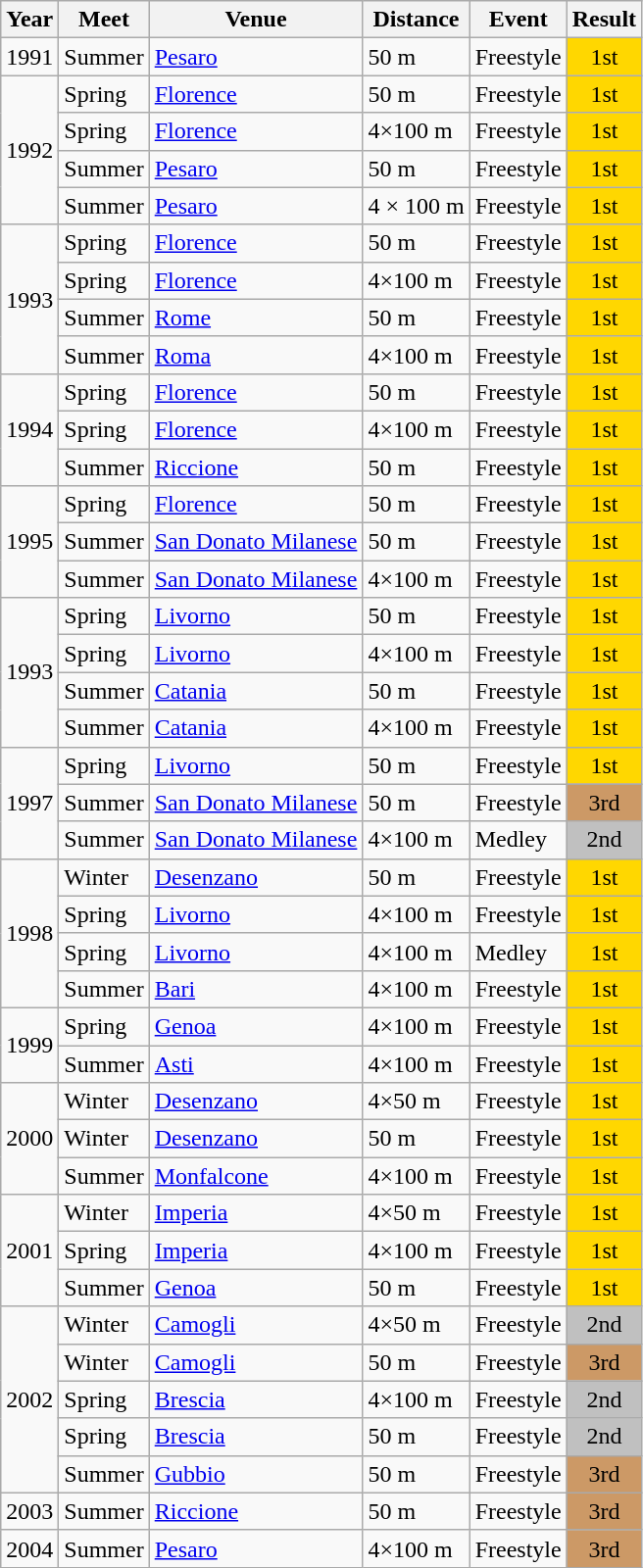<table class=wikitable>
<tr>
<th>Year</th>
<th>Meet</th>
<th>Venue</th>
<th>Distance</th>
<th>Event</th>
<th>Result</th>
</tr>
<tr>
<td rowspan="1">1991</td>
<td>Summer</td>
<td><a href='#'>Pesaro</a></td>
<td>50 m</td>
<td>Freestyle</td>
<td bgcolor="gold" align="center">1st</td>
</tr>
<tr>
<td rowspan="4">1992</td>
<td>Spring</td>
<td><a href='#'>Florence</a></td>
<td>50 m</td>
<td>Freestyle</td>
<td bgcolor="gold" align="center">1st</td>
</tr>
<tr>
<td>Spring</td>
<td><a href='#'>Florence</a></td>
<td>4×100 m</td>
<td>Freestyle</td>
<td bgcolor="gold" align="center">1st</td>
</tr>
<tr>
<td>Summer</td>
<td><a href='#'>Pesaro</a></td>
<td>50 m</td>
<td>Freestyle</td>
<td bgcolor="gold" align="center">1st</td>
</tr>
<tr>
<td>Summer</td>
<td><a href='#'>Pesaro</a></td>
<td>4 × 100 m</td>
<td>Freestyle</td>
<td bgcolor="gold" align="center">1st</td>
</tr>
<tr>
<td rowspan="4">1993</td>
<td>Spring</td>
<td><a href='#'>Florence</a></td>
<td>50 m</td>
<td>Freestyle</td>
<td bgcolor="gold" align="center">1st</td>
</tr>
<tr>
<td>Spring</td>
<td><a href='#'>Florence</a></td>
<td>4×100 m</td>
<td>Freestyle</td>
<td bgcolor="gold" align="center">1st</td>
</tr>
<tr>
<td>Summer</td>
<td><a href='#'>Rome</a></td>
<td>50 m</td>
<td>Freestyle</td>
<td bgcolor="gold" align="center">1st</td>
</tr>
<tr>
<td>Summer</td>
<td><a href='#'>Roma</a></td>
<td>4×100 m</td>
<td>Freestyle</td>
<td bgcolor="gold" align="center">1st</td>
</tr>
<tr>
<td rowspan="3">1994</td>
<td>Spring</td>
<td><a href='#'>Florence</a></td>
<td>50 m</td>
<td>Freestyle</td>
<td bgcolor="gold" align="center">1st</td>
</tr>
<tr>
<td>Spring</td>
<td><a href='#'>Florence</a></td>
<td>4×100 m</td>
<td>Freestyle</td>
<td bgcolor="gold" align="center">1st</td>
</tr>
<tr>
<td>Summer</td>
<td><a href='#'>Riccione</a></td>
<td>50 m</td>
<td>Freestyle</td>
<td bgcolor="gold" align="center">1st</td>
</tr>
<tr>
<td rowspan="3">1995</td>
<td>Spring</td>
<td><a href='#'>Florence</a></td>
<td>50 m</td>
<td>Freestyle</td>
<td bgcolor="gold" align="center">1st</td>
</tr>
<tr>
<td>Summer</td>
<td><a href='#'>San Donato Milanese</a></td>
<td>50 m</td>
<td>Freestyle</td>
<td bgcolor="gold" align="center">1st</td>
</tr>
<tr>
<td>Summer</td>
<td><a href='#'>San Donato Milanese</a></td>
<td>4×100 m</td>
<td>Freestyle</td>
<td bgcolor="gold" align="center">1st</td>
</tr>
<tr>
<td rowspan="4">1993</td>
<td>Spring</td>
<td><a href='#'>Livorno</a></td>
<td>50 m</td>
<td>Freestyle</td>
<td bgcolor="gold" align="center">1st</td>
</tr>
<tr>
<td>Spring</td>
<td><a href='#'>Livorno</a></td>
<td>4×100 m</td>
<td>Freestyle</td>
<td bgcolor="gold" align="center">1st</td>
</tr>
<tr>
<td>Summer</td>
<td><a href='#'>Catania</a></td>
<td>50 m</td>
<td>Freestyle</td>
<td bgcolor="gold" align="center">1st</td>
</tr>
<tr>
<td>Summer</td>
<td><a href='#'>Catania</a></td>
<td>4×100 m</td>
<td>Freestyle</td>
<td bgcolor="gold" align="center">1st</td>
</tr>
<tr>
<td rowspan="3">1997</td>
<td>Spring</td>
<td><a href='#'>Livorno</a></td>
<td>50 m</td>
<td>Freestyle</td>
<td bgcolor="gold" align="center">1st</td>
</tr>
<tr>
<td>Summer</td>
<td><a href='#'>San Donato Milanese</a></td>
<td>50 m</td>
<td>Freestyle</td>
<td bgcolor="cc9966" align="center">3rd</td>
</tr>
<tr>
<td>Summer</td>
<td><a href='#'>San Donato Milanese</a></td>
<td>4×100 m</td>
<td>Medley</td>
<td bgcolor="silver" align="center">2nd</td>
</tr>
<tr>
<td rowspan="4">1998</td>
<td>Winter</td>
<td><a href='#'>Desenzano</a></td>
<td>50 m</td>
<td>Freestyle</td>
<td bgcolor="gold" align="center">1st</td>
</tr>
<tr>
<td>Spring</td>
<td><a href='#'>Livorno</a></td>
<td>4×100 m</td>
<td>Freestyle</td>
<td bgcolor="gold" align="center">1st</td>
</tr>
<tr>
<td>Spring</td>
<td><a href='#'>Livorno</a></td>
<td>4×100 m</td>
<td>Medley</td>
<td bgcolor="gold" align="center">1st</td>
</tr>
<tr>
<td>Summer</td>
<td><a href='#'>Bari</a></td>
<td>4×100 m</td>
<td>Freestyle</td>
<td bgcolor="gold" align="center">1st</td>
</tr>
<tr>
<td rowspan="2">1999</td>
<td>Spring</td>
<td><a href='#'>Genoa</a></td>
<td>4×100 m</td>
<td>Freestyle</td>
<td bgcolor="gold" align="center">1st</td>
</tr>
<tr>
<td>Summer</td>
<td><a href='#'>Asti</a></td>
<td>4×100 m</td>
<td>Freestyle</td>
<td bgcolor="gold" align="center">1st</td>
</tr>
<tr>
<td rowspan="3">2000</td>
<td>Winter</td>
<td><a href='#'>Desenzano</a></td>
<td>4×50 m</td>
<td>Freestyle</td>
<td bgcolor="gold" align="center">1st</td>
</tr>
<tr>
<td>Winter</td>
<td><a href='#'>Desenzano</a></td>
<td>50 m</td>
<td>Freestyle</td>
<td bgcolor="gold" align="center">1st</td>
</tr>
<tr>
<td>Summer</td>
<td><a href='#'>Monfalcone</a></td>
<td>4×100 m</td>
<td>Freestyle</td>
<td bgcolor="gold" align="center">1st</td>
</tr>
<tr>
<td rowspan="3">2001</td>
<td>Winter</td>
<td><a href='#'>Imperia</a></td>
<td>4×50 m</td>
<td>Freestyle</td>
<td bgcolor="gold" align="center">1st</td>
</tr>
<tr>
<td>Spring</td>
<td><a href='#'>Imperia</a></td>
<td>4×100 m</td>
<td>Freestyle</td>
<td bgcolor="gold" align="center">1st</td>
</tr>
<tr>
<td>Summer</td>
<td><a href='#'>Genoa</a></td>
<td>50 m</td>
<td>Freestyle</td>
<td bgcolor="gold" align="center">1st</td>
</tr>
<tr>
<td rowspan="5">2002</td>
<td>Winter</td>
<td><a href='#'>Camogli</a></td>
<td>4×50 m</td>
<td>Freestyle</td>
<td bgcolor="silver" align="center">2nd</td>
</tr>
<tr>
<td>Winter</td>
<td><a href='#'>Camogli</a></td>
<td>50 m</td>
<td>Freestyle</td>
<td bgcolor="cc9966" align="center">3rd</td>
</tr>
<tr>
<td>Spring</td>
<td><a href='#'>Brescia</a></td>
<td>4×100 m</td>
<td>Freestyle</td>
<td bgcolor="silver" align="center">2nd</td>
</tr>
<tr>
<td>Spring</td>
<td><a href='#'>Brescia</a></td>
<td>50 m</td>
<td>Freestyle</td>
<td bgcolor="silver" align="center">2nd</td>
</tr>
<tr>
<td>Summer</td>
<td><a href='#'>Gubbio</a></td>
<td>50 m</td>
<td>Freestyle</td>
<td bgcolor="cc9966" align="center">3rd</td>
</tr>
<tr>
<td rowspan="1">2003</td>
<td>Summer</td>
<td><a href='#'>Riccione</a></td>
<td>50 m</td>
<td>Freestyle</td>
<td bgcolor="cc9966" align="center">3rd</td>
</tr>
<tr>
<td rowspan="1">2004</td>
<td>Summer</td>
<td><a href='#'>Pesaro</a></td>
<td>4×100 m</td>
<td>Freestyle</td>
<td bgcolor="cc9966" align="center">3rd</td>
</tr>
</table>
